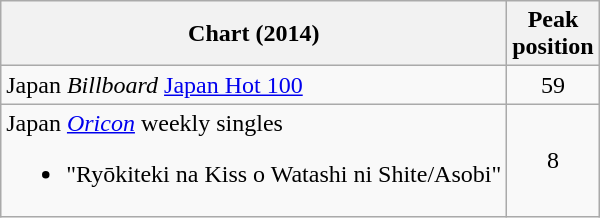<table class="wikitable sortable">
<tr>
<th>Chart (2014)</th>
<th>Peak<br>position</th>
</tr>
<tr>
<td>Japan <em>Billboard</em> <a href='#'>Japan Hot 100</a></td>
<td align="center">59</td>
</tr>
<tr>
<td>Japan <em><a href='#'>Oricon</a></em> weekly singles<br><ul><li>"Ryōkiteki na Kiss o Watashi ni Shite/Asobi"</li></ul></td>
<td align="center">8</td>
</tr>
</table>
